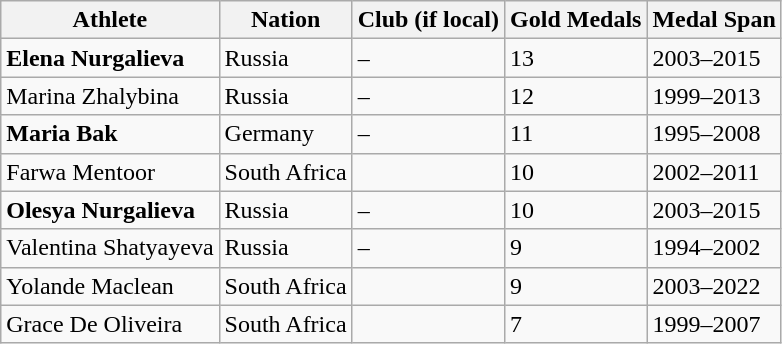<table class="wikitable sortable">
<tr>
<th>Athlete</th>
<th>Nation</th>
<th>Club (if local)</th>
<th>Gold Medals</th>
<th>Medal Span</th>
</tr>
<tr>
<td><strong>Elena Nurgalieva</strong></td>
<td> Russia</td>
<td>–</td>
<td>13</td>
<td>2003–2015</td>
</tr>
<tr>
<td>Marina Zhalybina</td>
<td> Russia</td>
<td>–</td>
<td>12</td>
<td>1999–2013</td>
</tr>
<tr>
<td><strong>Maria Bak</strong></td>
<td> Germany</td>
<td>–</td>
<td>11</td>
<td>1995–2008</td>
</tr>
<tr>
<td>Farwa Mentoor</td>
<td> South Africa</td>
<td></td>
<td>10</td>
<td>2002–2011</td>
</tr>
<tr>
<td><strong>Olesya Nurgalieva</strong></td>
<td> Russia</td>
<td>–</td>
<td>10</td>
<td>2003–2015</td>
</tr>
<tr>
<td>Valentina Shatyayeva</td>
<td> Russia</td>
<td>–</td>
<td>9</td>
<td>1994–2002</td>
</tr>
<tr>
<td>Yolande Maclean</td>
<td> South Africa</td>
<td></td>
<td>9</td>
<td>2003–2022</td>
</tr>
<tr>
<td>Grace De Oliveira</td>
<td> South Africa</td>
<td></td>
<td>7</td>
<td>1999–2007</td>
</tr>
</table>
